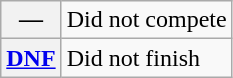<table class="wikitable">
<tr>
<th scope="row">—</th>
<td>Did not compete</td>
</tr>
<tr>
<th scope="row"><a href='#'>DNF</a></th>
<td>Did not finish</td>
</tr>
</table>
